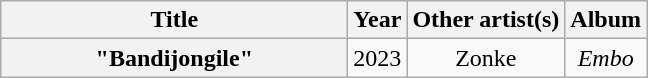<table class="wikitable plainrowheaders" style="text-align:center;">
<tr>
<th scope="col" style="width:14em;">Title</th>
<th scope="col">Year</th>
<th scope="col">Other artist(s)</th>
<th scope="col">Album</th>
</tr>
<tr>
<th scope="row">"Bandijongile"</th>
<td>2023</td>
<td>Zonke</td>
<td><em>Embo</em></td>
</tr>
</table>
